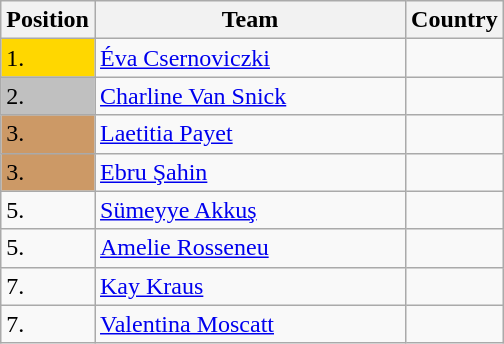<table class=wikitable>
<tr>
<th width=10>Position</th>
<th width=200>Team</th>
<th>Country</th>
</tr>
<tr>
<td bgcolor=gold>1.</td>
<td><a href='#'>Éva Csernoviczki</a></td>
<td></td>
</tr>
<tr>
<td bgcolor="silver">2.</td>
<td><a href='#'>Charline Van Snick</a></td>
<td></td>
</tr>
<tr>
<td bgcolor="CC9966">3.</td>
<td><a href='#'>Laetitia Payet</a></td>
<td></td>
</tr>
<tr>
<td bgcolor="CC9966">3.</td>
<td><a href='#'>Ebru Şahin</a></td>
<td></td>
</tr>
<tr>
<td>5.</td>
<td><a href='#'>Sümeyye Akkuş</a></td>
<td></td>
</tr>
<tr>
<td>5.</td>
<td><a href='#'>Amelie Rosseneu</a></td>
<td></td>
</tr>
<tr>
<td>7.</td>
<td><a href='#'>Kay Kraus</a></td>
<td></td>
</tr>
<tr>
<td>7.</td>
<td><a href='#'>Valentina Moscatt</a></td>
<td></td>
</tr>
</table>
